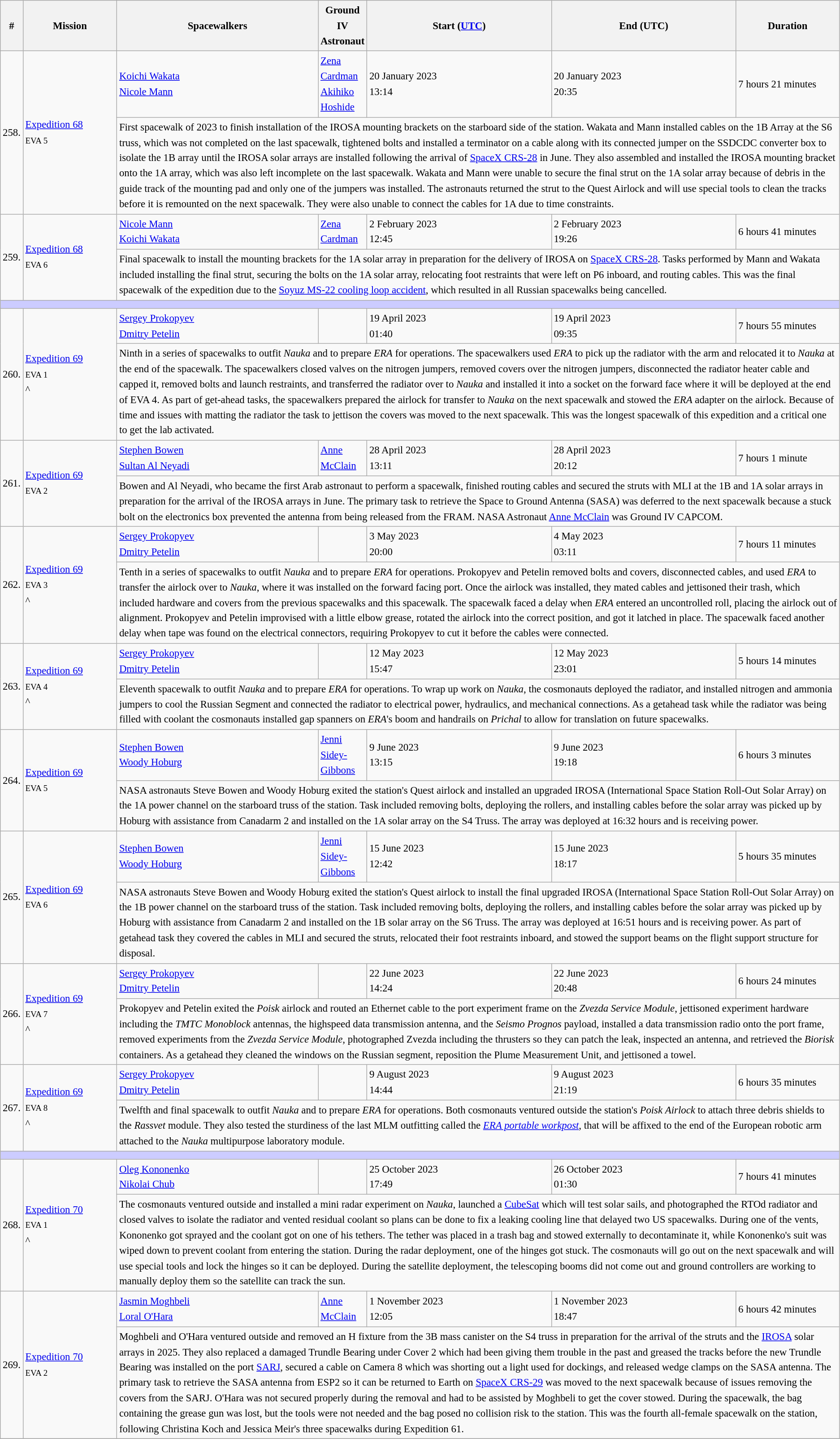<table class="wikitable sortable sticky-header" style="font-size:0.95em; line-height:1.5em;">
<tr>
<th scope="col" width="25">#</th>
<th scope="col" width="135">Mission</th>
<th scope="col" width="300">Spacewalkers</th>
<th scope="col">Ground IV Astronaut</th>
<th scope="col" width="275">Start (<a href='#'>UTC</a>)</th>
<th scope="col" width="275">End (UTC)</th>
<th scope="col" width="150">Duration</th>
</tr>
<tr>
<td rowspan="2">258.</td>
<td rowspan="2"><a href='#'>Expedition 68</a><br><small>EVA 5</small><br></td>
<td> <a href='#'>Koichi Wakata</a><br> <a href='#'>Nicole Mann</a></td>
<td> <a href='#'>Zena Cardman</a><br> <a href='#'>Akihiko Hoshide</a></td>
<td>20 January 2023 <br>13:14</td>
<td>20 January 2023 <br>20:35</td>
<td>7 hours 21 minutes</td>
</tr>
<tr>
<td colspan="5">First spacewalk of 2023 to finish installation of the IROSA mounting brackets on the starboard side of the station. Wakata and Mann installed cables on the 1B Array at the S6 truss, which was not completed on the last spacewalk, tightened bolts and installed a terminator on a cable along with its connected jumper on the SSDCDC converter box to isolate the 1B array until the IROSA solar arrays are installed following the arrival of <a href='#'>SpaceX CRS-28</a> in June. They also assembled and installed the IROSA mounting bracket onto the 1A array, which was also left incomplete on the last spacewalk. Wakata and Mann were unable to secure the final strut on the 1A solar array because of debris in the guide track of the mounting pad and only one of the jumpers was installed. The astronauts returned the strut to the Quest Airlock and will use special tools to clean the tracks before it is remounted on the next spacewalk. They were also unable to connect the cables for 1A due to time constraints.</td>
</tr>
<tr>
<td rowspan="2">259.</td>
<td rowspan="2"><a href='#'>Expedition 68</a><br><small>EVA 6</small><br></td>
<td> <a href='#'>Nicole Mann</a><br> <a href='#'>Koichi Wakata</a></td>
<td> <a href='#'>Zena Cardman</a></td>
<td>2 February 2023 <br>12:45</td>
<td>2 February 2023 <br> 19:26</td>
<td>6 hours 41 minutes</td>
</tr>
<tr>
<td colspan="5">Final spacewalk to install the mounting brackets for the 1A solar array in preparation for the delivery of IROSA on <a href='#'>SpaceX CRS-28</a>. Tasks performed by Mann and Wakata included installing the final strut, securing the bolts on the 1A solar array, relocating foot restraints that were left on P6 inboard, and routing cables. This was the final spacewalk of the expedition due to the <a href='#'>Soyuz MS-22 cooling loop accident</a>, which resulted in all Russian spacewalks being cancelled.</td>
</tr>
<tr>
<td colspan="7" bgcolor="#ccccff" height="5px"></td>
</tr>
<tr>
<td rowspan="2">260.</td>
<td rowspan="2"><a href='#'>Expedition 69</a><br><small>EVA 1</small><br>^</td>
<td> <a href='#'>Sergey Prokopyev</a><br> <a href='#'>Dmitry Petelin</a></td>
<td></td>
<td>19 April 2023<br>01:40</td>
<td>19 April 2023<br>09:35</td>
<td>7 hours 55 minutes</td>
</tr>
<tr>
<td colspan="5">Ninth in a series of spacewalks to outfit <em>Nauka</em>  and to prepare <em>ERA</em> for operations. The spacewalkers used <em>ERA</em> to pick up the radiator with the arm and relocated it to <em>Nauka</em> at the end of the spacewalk. The spacewalkers closed valves on the nitrogen jumpers, removed covers over the nitrogen jumpers, disconnected the radiator heater cable and capped it, removed bolts and launch restraints, and transferred the radiator over to <em>Nauka</em> and installed it into a socket on the forward face where it will be deployed at the end of EVA 4. As part of get-ahead tasks, the spacewalkers prepared the airlock for transfer to <em>Nauka</em> on the next spacewalk and stowed the <em>ERA</em> adapter on the airlock. Because of time and issues with matting the radiator the task to jettison the covers was moved to the next spacewalk. This was the longest spacewalk of this expedition and a critical one to get the lab activated.</td>
</tr>
<tr>
<td rowspan="2">261.</td>
<td rowspan="2"><a href='#'>Expedition 69</a><br><small>EVA 2</small><br></td>
<td> <a href='#'>Stephen Bowen</a><br> <a href='#'>Sultan Al Neyadi</a></td>
<td> <a href='#'>Anne McClain</a></td>
<td>28 April 2023<br>13:11</td>
<td>28 April 2023<br>20:12</td>
<td>7 hours 1 minute</td>
</tr>
<tr>
<td colspan="5">Bowen and Al Neyadi, who became the first Arab astronaut to perform a spacewalk, finished routing cables and secured the struts with MLI at the 1B and 1A solar arrays in preparation for the arrival of the IROSA arrays in June. The primary task to retrieve the Space to Ground Antenna (SASA) was deferred to the next spacewalk because a stuck bolt on the electronics box prevented the antenna from being released from the FRAM. NASA Astronaut <a href='#'>Anne McClain</a> was Ground IV CAPCOM.</td>
</tr>
<tr>
<td rowspan="2">262.</td>
<td rowspan="2"><a href='#'>Expedition 69</a><br><small>EVA 3</small><br>^</td>
<td> <a href='#'>Sergey Prokopyev</a><br> <a href='#'>Dmitry Petelin</a></td>
<td></td>
<td>3 May 2023<br>20:00</td>
<td>4 May 2023<br>03:11</td>
<td>7 hours 11 minutes</td>
</tr>
<tr>
<td colspan="5">Tenth in a series of spacewalks to outfit <em>Nauka</em>  and to prepare <em>ERA</em> for operations. Prokopyev and Petelin removed bolts and covers, disconnected cables, and used <em>ERA</em> to transfer the airlock over to <em>Nauka</em>, where it was installed on the forward facing port. Once the airlock was installed, they mated cables and jettisoned their trash, which included hardware and covers from the previous spacewalks and this spacewalk. The spacewalk faced a delay when <em>ERA</em> entered an uncontrolled roll, placing the airlock out of alignment. Prokopyev and Petelin improvised with a little elbow grease, rotated the airlock into the correct position, and got it latched in place. The spacewalk faced another delay when tape was found on the electrical connectors, requiring Prokopyev to cut it before the cables were connected.</td>
</tr>
<tr>
<td rowspan="2">263.</td>
<td rowspan="2"><a href='#'>Expedition 69</a><br><small>EVA 4</small><br>^</td>
<td> <a href='#'>Sergey Prokopyev</a><br> <a href='#'>Dmitry Petelin</a></td>
<td></td>
<td>12 May 2023<br>15:47</td>
<td>12 May 2023<br>23:01</td>
<td>5 hours 14 minutes</td>
</tr>
<tr>
<td colspan="5">Eleventh spacewalk to outfit <em>Nauka</em> and to prepare <em>ERA</em> for operations. To wrap up work on <em>Nauka</em>, the cosmonauts deployed the radiator, and installed nitrogen and ammonia jumpers to cool the Russian Segment and connected the radiator to electrical power, hydraulics, and mechanical connections. As a getahead task while the radiator was being filled with coolant the cosmonauts installed gap spanners on <em>ERA</em>'s boom and handrails on <em>Prichal</em> to allow for translation on future spacewalks.</td>
</tr>
<tr>
<td rowspan="2">264.</td>
<td rowspan="2"><a href='#'>Expedition 69</a><br><small>EVA 5</small><br></td>
<td> <a href='#'>Stephen Bowen</a><br> <a href='#'>Woody Hoburg</a></td>
<td><a href='#'>Jenni Sidey-Gibbons</a></td>
<td>9 June 2023<br>13:15</td>
<td>9 June 2023<br>19:18</td>
<td>6 hours 3 minutes</td>
</tr>
<tr>
<td colspan="5">NASA astronauts Steve Bowen and Woody Hoburg exited the station's Quest airlock and installed an upgraded IROSA (International Space Station Roll-Out Solar Array) on the 1A power channel on the starboard truss of the station. Task included removing bolts, deploying the rollers, and installing cables before the solar array was picked up by Hoburg with assistance from Canadarm 2 and installed on the 1A solar array on the S4 Truss. The array was deployed at 16:32 hours and is receiving power.</td>
</tr>
<tr>
<td rowspan="2">265.</td>
<td rowspan="2"><a href='#'>Expedition 69</a><br><small>EVA 6</small><br></td>
<td> <a href='#'>Stephen Bowen</a><br> <a href='#'>Woody Hoburg</a></td>
<td><a href='#'>Jenni Sidey-Gibbons</a></td>
<td>15 June 2023<br>12:42</td>
<td>15 June 2023<br>18:17</td>
<td>5 hours 35 minutes</td>
</tr>
<tr>
<td colspan="5">NASA astronauts Steve Bowen and Woody Hoburg  exited the station's Quest airlock to install the final upgraded IROSA (International Space Station Roll-Out Solar Array) on the 1B power channel on the starboard truss of the station. Task included removing bolts, deploying the rollers, and installing cables before the solar array was picked up by Hoburg with assistance from Canadarm 2 and installed on the 1B solar array on the S6 Truss. The array was deployed at 16:51 hours and is receiving power. As part of getahead task they covered the cables in MLI and secured the struts, relocated their foot restraints inboard, and stowed the support beams on the flight support structure for disposal.</td>
</tr>
<tr>
<td rowspan="2">266.</td>
<td rowspan="2"><a href='#'>Expedition 69</a><br><small>EVA 7</small><br>^</td>
<td> <a href='#'>Sergey Prokopyev</a><br> <a href='#'>Dmitry Petelin</a></td>
<td></td>
<td>22 June 2023<br>14:24</td>
<td>22 June 2023<br>20:48</td>
<td>6 hours 24 minutes</td>
</tr>
<tr>
<td colspan="5">Prokopyev and Petelin exited the <em>Poisk</em> airlock and routed an Ethernet cable to the port experiment frame on the <em>Zvezda Service Module</em>, jettisoned experiment hardware including the <em>TMTC Monoblock</em> antennas, the highspeed data transmission antenna, and the <em>Seismo Prognos</em> payload, installed a data transmission radio onto the port frame, removed experiments from the <em>Zvezda Service Module,</em> photographed Zvezda including the thrusters so they can patch the leak, inspected an antenna, and retrieved the <em>Biorisk</em> containers. As a getahead they cleaned the windows on the Russian segment, reposition the Plume Measurement Unit, and jettisoned a towel.</td>
</tr>
<tr>
<td rowspan="2">267.</td>
<td rowspan="2"><a href='#'>Expedition 69</a><br><small>EVA 8</small><br>^</td>
<td> <a href='#'>Sergey Prokopyev</a><br> <a href='#'>Dmitry Petelin</a></td>
<td></td>
<td>9 August 2023<br>14:44</td>
<td>9 August 2023<br>21:19</td>
<td>6 hours 35 minutes</td>
</tr>
<tr>
<td colspan="5">Twelfth and final spacewalk to outfit <em>Nauka</em> and to prepare <em>ERA</em> for operations. Both cosmonauts ventured outside the station's <em>Poisk</em> <em>Airlock</em> to attach three debris shields to the <em>Rassvet</em> module. They also tested the sturdiness of the last MLM outfitting called the <em><a href='#'>ERA portable workpost</a></em>, that will be affixed to the end of the European robotic arm attached to the <em>Nauka</em> multipurpose laboratory module.</td>
</tr>
<tr>
<td colspan="7" bgcolor="#ccccff" height="5px"></td>
</tr>
<tr>
<td rowspan="2">268.</td>
<td rowspan="2"><a href='#'>Expedition 70</a><br><small>EVA 1</small><br>^</td>
<td> <a href='#'>Oleg Kononenko</a><br> <a href='#'>Nikolai Chub</a></td>
<td></td>
<td>25 October 2023<br>17:49</td>
<td>26 October 2023<br>01:30</td>
<td>7 hours 41 minutes</td>
</tr>
<tr>
<td colspan="5">The cosmonauts ventured outside and installed a mini radar experiment on <em>Nauka</em>, launched a <a href='#'>CubeSat</a> which will test solar sails, and photographed the RTOd radiator and closed valves to isolate the radiator and vented residual coolant so plans can be done to fix a leaking cooling line that delayed two US spacewalks. During one of the vents, Kononenko got sprayed and the coolant got on one of his tethers. The tether was placed in a trash bag and stowed externally to decontaminate it, while Kononenko's suit was wiped down to prevent coolant from entering the station. During the radar deployment, one of the hinges got stuck. The cosmonauts will go out on the next spacewalk and will use special tools and lock the hinges so it can be deployed. During the satellite deployment, the telescoping booms did not come out and ground controllers are working to manually deploy them so the satellite can track the sun.</td>
</tr>
<tr>
<td rowspan="2">269.</td>
<td rowspan="2"><a href='#'>Expedition 70</a><br><small>EVA 2</small><br></td>
<td> <a href='#'>Jasmin Moghbeli</a><br> <a href='#'>Loral O'Hara</a></td>
<td> <a href='#'>Anne McClain</a></td>
<td>1 November 2023<br>12:05</td>
<td>1 November 2023<br>18:47</td>
<td>6 hours 42 minutes</td>
</tr>
<tr>
<td colspan="5">Moghbeli and O'Hara ventured outside and removed an H fixture from the 3B mass canister on the S4 truss in preparation for the arrival of the struts and the <a href='#'>IROSA</a> solar arrays in 2025. They also replaced a damaged Trundle Bearing under Cover 2 which had been giving them trouble in the past and greased the tracks before the new Trundle Bearing was installed on the port <a href='#'>SARJ</a>, secured a cable on Camera 8 which was shorting out a light used for dockings, and released wedge clamps on the SASA antenna. The primary task to retrieve the SASA antenna from ESP2 so it can be returned to Earth on <a href='#'>SpaceX CRS-29</a> was moved to the next spacewalk because of issues removing the covers from the SARJ. O'Hara was not secured properly during the removal and had to be assisted by Moghbeli to get the cover stowed. During the spacewalk, the bag containing the grease gun was lost, but the tools were not needed and the bag posed no collision risk to the station. This was the fourth all-female spacewalk on the station, following Christina Koch and Jessica Meir's three spacewalks during Expedition 61.</td>
</tr>
<tr>
</tr>
</table>
